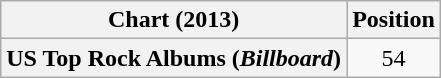<table class="wikitable plainrowheaders" style="text-align:center">
<tr>
<th scope="col">Chart (2013)</th>
<th scope="col">Position</th>
</tr>
<tr>
<th scope="row">US Top Rock Albums (<em>Billboard</em>)</th>
<td>54</td>
</tr>
</table>
